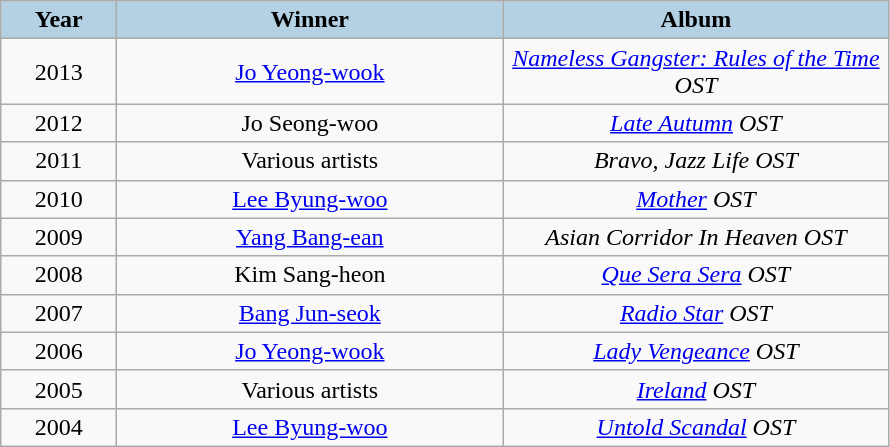<table class="wikitable" style="text-align: center">
<tr>
<th width="70" style="background:#b3d1e3; ">Year</th>
<th width="250" style="background:#b3d1e3; ">Winner</th>
<th width="250" style="background:#b3d1e3; ">Album</th>
</tr>
<tr>
<td>2013</td>
<td><a href='#'>Jo Yeong-wook</a></td>
<td><em><a href='#'>Nameless Gangster: Rules of the Time</a> OST</em></td>
</tr>
<tr>
<td>2012</td>
<td>Jo Seong-woo</td>
<td><em><a href='#'>Late Autumn</a> OST</em></td>
</tr>
<tr>
<td>2011</td>
<td>Various artists</td>
<td><em>Bravo, Jazz Life OST</em></td>
</tr>
<tr>
<td>2010</td>
<td><a href='#'>Lee Byung-woo</a></td>
<td><em><a href='#'>Mother</a> OST</em></td>
</tr>
<tr>
<td>2009</td>
<td><a href='#'>Yang Bang-ean</a></td>
<td><em>Asian Corridor In Heaven OST</em></td>
</tr>
<tr>
<td>2008</td>
<td>Kim Sang-heon</td>
<td><em><a href='#'>Que Sera Sera</a> OST</em></td>
</tr>
<tr>
<td>2007</td>
<td><a href='#'>Bang Jun-seok</a></td>
<td><em><a href='#'>Radio Star</a> OST</em></td>
</tr>
<tr>
<td>2006</td>
<td><a href='#'>Jo Yeong-wook</a></td>
<td><em><a href='#'>Lady Vengeance</a> OST</em></td>
</tr>
<tr>
<td>2005</td>
<td>Various artists</td>
<td><em><a href='#'>Ireland</a> OST</em></td>
</tr>
<tr>
<td>2004</td>
<td><a href='#'>Lee Byung-woo</a></td>
<td><em><a href='#'>Untold Scandal</a> OST</em></td>
</tr>
</table>
